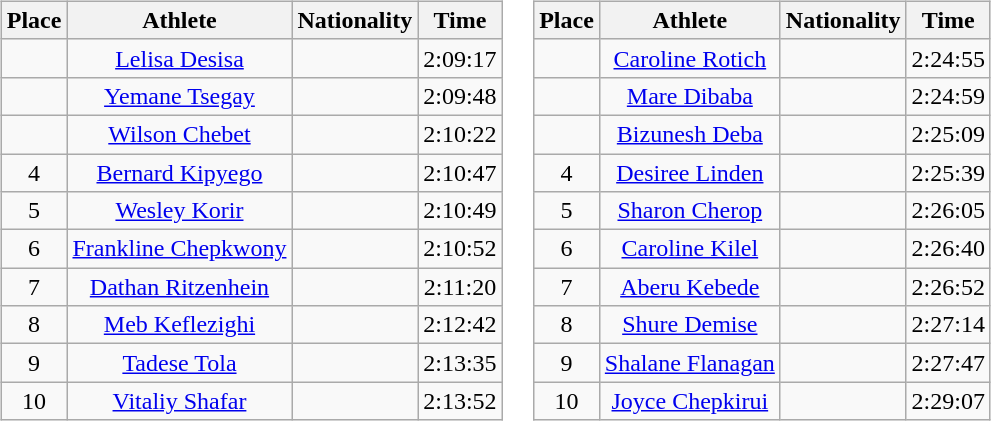<table>
<tr valign=top>
<td><br><table class="wikitable sortable">
<tr>
<th>Place</th>
<th>Athlete</th>
<th>Nationality</th>
<th>Time</th>
</tr>
<tr align=center>
<td></td>
<td><a href='#'>Lelisa Desisa</a></td>
<td align=left></td>
<td>2:09:17</td>
</tr>
<tr align=center>
<td></td>
<td><a href='#'>Yemane Tsegay</a></td>
<td align=left></td>
<td>2:09:48</td>
</tr>
<tr align=center>
<td></td>
<td><a href='#'>Wilson Chebet</a></td>
<td align=left></td>
<td>2:10:22</td>
</tr>
<tr align=center>
<td>4</td>
<td><a href='#'>Bernard Kipyego</a></td>
<td align=left></td>
<td>2:10:47</td>
</tr>
<tr align=center>
<td>5</td>
<td><a href='#'>Wesley Korir</a></td>
<td align=left></td>
<td>2:10:49</td>
</tr>
<tr align=center>
<td>6</td>
<td><a href='#'>Frankline Chepkwony</a></td>
<td align=left></td>
<td>2:10:52</td>
</tr>
<tr align=center>
<td>7</td>
<td><a href='#'>Dathan Ritzenhein</a></td>
<td align=left></td>
<td>2:11:20</td>
</tr>
<tr align=center>
<td>8</td>
<td><a href='#'>Meb Keflezighi</a></td>
<td align=left></td>
<td>2:12:42</td>
</tr>
<tr align=center>
<td>9</td>
<td><a href='#'>Tadese Tola</a></td>
<td align=left></td>
<td>2:13:35</td>
</tr>
<tr align=center>
<td>10</td>
<td><a href='#'>Vitaliy Shafar</a></td>
<td align=left></td>
<td>2:13:52</td>
</tr>
</table>
</td>
<td><br><table class="wikitable sortable">
<tr>
<th>Place</th>
<th>Athlete</th>
<th>Nationality</th>
<th>Time</th>
</tr>
<tr align=center>
<td></td>
<td><a href='#'>Caroline Rotich</a></td>
<td align=left></td>
<td>2:24:55</td>
</tr>
<tr align=center>
<td></td>
<td><a href='#'>Mare Dibaba</a></td>
<td align=left></td>
<td>2:24:59</td>
</tr>
<tr align=center>
<td></td>
<td><a href='#'>Bizunesh Deba</a></td>
<td align=left></td>
<td>2:25:09</td>
</tr>
<tr align=center>
<td>4</td>
<td><a href='#'>Desiree Linden</a></td>
<td align=left></td>
<td>2:25:39</td>
</tr>
<tr align=center>
<td>5</td>
<td><a href='#'>Sharon Cherop</a></td>
<td align=left></td>
<td>2:26:05</td>
</tr>
<tr align=center>
<td>6</td>
<td><a href='#'>Caroline Kilel</a></td>
<td align=left></td>
<td>2:26:40</td>
</tr>
<tr align=center>
<td>7</td>
<td><a href='#'>Aberu Kebede</a></td>
<td align=left></td>
<td>2:26:52</td>
</tr>
<tr align=center>
<td>8</td>
<td><a href='#'>Shure Demise</a></td>
<td align=left></td>
<td>2:27:14</td>
</tr>
<tr align=center>
<td>9</td>
<td><a href='#'>Shalane Flanagan</a></td>
<td align=left></td>
<td>2:27:47</td>
</tr>
<tr align=center>
<td>10</td>
<td><a href='#'>Joyce Chepkirui</a></td>
<td align=left></td>
<td>2:29:07</td>
</tr>
</table>
</td>
</tr>
</table>
